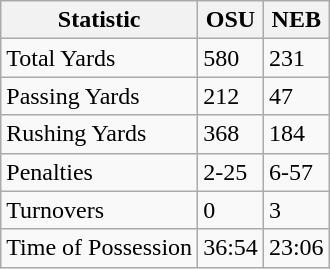<table class="wikitable">
<tr>
<th>Statistic</th>
<th>OSU</th>
<th>NEB</th>
</tr>
<tr>
<td>Total Yards</td>
<td>580</td>
<td>231</td>
</tr>
<tr>
<td>Passing Yards</td>
<td>212</td>
<td>47</td>
</tr>
<tr>
<td>Rushing Yards</td>
<td>368</td>
<td>184</td>
</tr>
<tr>
<td>Penalties</td>
<td>2-25</td>
<td>6-57</td>
</tr>
<tr>
<td>Turnovers</td>
<td>0</td>
<td>3</td>
</tr>
<tr>
<td>Time of Possession</td>
<td>36:54</td>
<td>23:06</td>
</tr>
</table>
